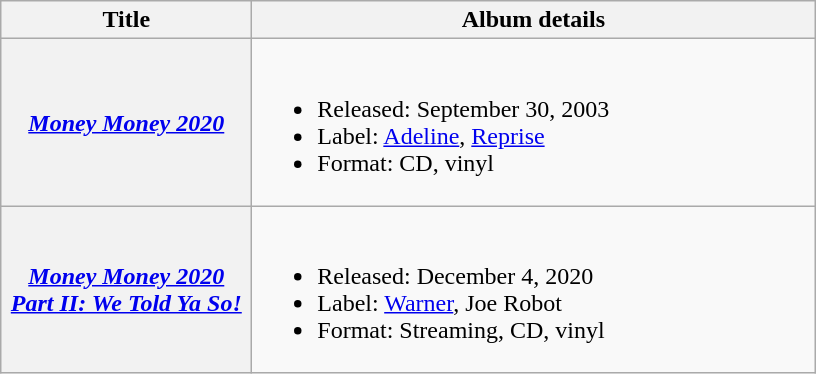<table class="wikitable plainrowheaders">
<tr>
<th scope="col" style="width:10em;">Title</th>
<th scope="col" style="width:23em;">Album details</th>
</tr>
<tr>
<th scope="row"><em><a href='#'>Money Money 2020</a></em></th>
<td><br><ul><li>Released: September 30, 2003</li><li>Label: <a href='#'>Adeline</a>, <a href='#'>Reprise</a></li><li>Format: CD, vinyl</li></ul></td>
</tr>
<tr>
<th scope="row"><em><a href='#'>Money Money 2020 Part II: We Told Ya So!</a></em></th>
<td><br><ul><li>Released: December 4, 2020</li><li>Label: <a href='#'>Warner</a>, Joe Robot</li><li>Format: Streaming, CD, vinyl</li></ul></td>
</tr>
</table>
